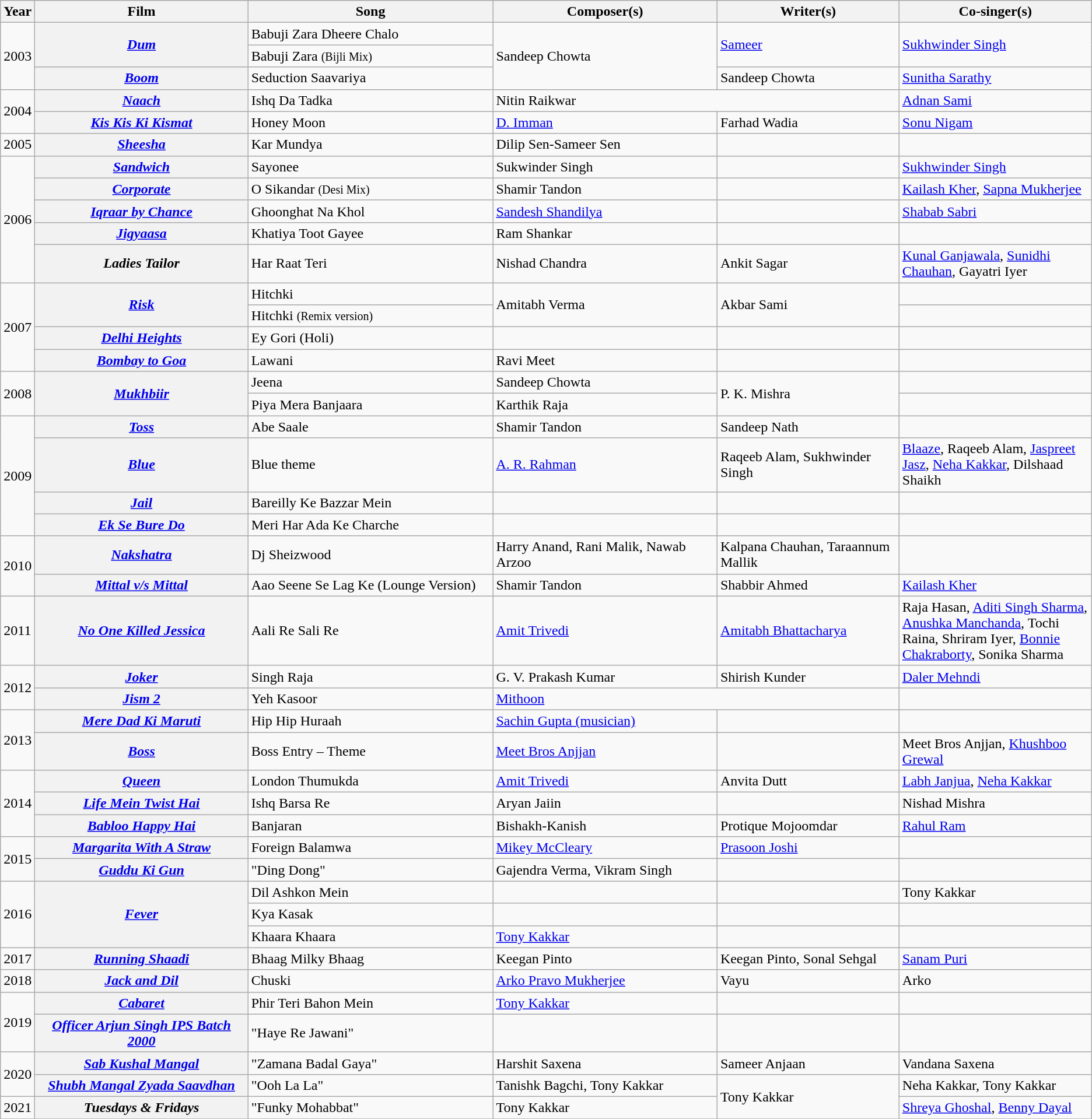<table class="wikitable sortable">
<tr>
<th scope="col"><strong>Year</strong></th>
<th scope="col" width=20%><strong>Film</strong></th>
<th scope="col" width=23%><strong>Song</strong></th>
<th scope="col" width=21%><strong>Composer(s)</strong></th>
<th scope="col" width=17%><strong>Writer(s)</strong></th>
<th scope="col" width=18%><strong>Co-singer(s)</strong></th>
</tr>
<tr>
<td rowspan="3">2003</td>
<th Rowspan="2"><em><a href='#'>Dum</a></em></th>
<td>Babuji Zara Dheere Chalo</td>
<td rowspan="3">Sandeep Chowta</td>
<td rowspan="2"><a href='#'>Sameer</a></td>
<td rowspan="2"><a href='#'>Sukhwinder Singh</a></td>
</tr>
<tr>
<td>Babuji Zara <small>(Bijli Mix)</small></td>
</tr>
<tr>
<th><em><a href='#'>Boom</a></em></th>
<td>Seduction Saavariya</td>
<td>Sandeep Chowta</td>
<td><a href='#'>Sunitha Sarathy</a></td>
</tr>
<tr>
<td rowspan="2">2004</td>
<th><em><a href='#'>Naach</a></em></th>
<td>Ishq Da Tadka</td>
<td colspan="2">Nitin Raikwar</td>
<td><a href='#'>Adnan Sami</a></td>
</tr>
<tr>
<th><em><a href='#'>Kis Kis Ki Kismat</a></em></th>
<td>Honey Moon</td>
<td><a href='#'>D. Imman</a></td>
<td>Farhad Wadia</td>
<td><a href='#'>Sonu Nigam</a></td>
</tr>
<tr>
<td>2005</td>
<th><em><a href='#'>Sheesha</a></em></th>
<td>Kar Mundya</td>
<td>Dilip Sen-Sameer Sen</td>
<td></td>
<td></td>
</tr>
<tr>
<td rowspan="5">2006</td>
<th><em><a href='#'>Sandwich</a></em></th>
<td>Sayonee</td>
<td>Sukwinder Singh</td>
<td></td>
<td><a href='#'>Sukhwinder Singh</a></td>
</tr>
<tr>
<th><em><a href='#'>Corporate</a></em></th>
<td>O Sikandar <small>(Desi Mix)</small></td>
<td>Shamir Tandon</td>
<td></td>
<td><a href='#'>Kailash Kher</a>, <a href='#'>Sapna Mukherjee</a></td>
</tr>
<tr>
<th><em><a href='#'>Iqraar by Chance</a></em></th>
<td>Ghoonghat Na Khol</td>
<td><a href='#'>Sandesh Shandilya</a></td>
<td></td>
<td><a href='#'>Shabab Sabri</a></td>
</tr>
<tr>
<th><em><a href='#'>Jigyaasa</a></em></th>
<td>Khatiya Toot Gayee</td>
<td>Ram Shankar</td>
<td></td>
<td></td>
</tr>
<tr>
<th><em>Ladies Tailor</em></th>
<td>Har Raat Teri</td>
<td>Nishad Chandra</td>
<td>Ankit Sagar</td>
<td><a href='#'>Kunal Ganjawala</a>, <a href='#'>Sunidhi Chauhan</a>, Gayatri Iyer</td>
</tr>
<tr>
<td rowspan="4">2007</td>
<th Rowspan="2"><em><a href='#'>Risk</a></em></th>
<td>Hitchki</td>
<td rowspan="2">Amitabh Verma</td>
<td rowspan="2">Akbar Sami</td>
<td></td>
</tr>
<tr>
<td>Hitchki <small>(Remix version)</small></td>
<td></td>
</tr>
<tr>
<th><em><a href='#'>Delhi Heights</a></em></th>
<td>Ey Gori (Holi)</td>
<td></td>
<td></td>
<td></td>
</tr>
<tr>
<th><em><a href='#'>Bombay to Goa</a></em></th>
<td>Lawani</td>
<td>Ravi Meet</td>
<td></td>
<td></td>
</tr>
<tr>
<td rowspan="2">2008</td>
<th Rowspan="2"><em><a href='#'>Mukhbiir</a></em></th>
<td>Jeena</td>
<td>Sandeep Chowta</td>
<td rowspan="2">P. K. Mishra</td>
<td></td>
</tr>
<tr>
<td>Piya Mera Banjaara</td>
<td>Karthik Raja</td>
<td></td>
</tr>
<tr>
<td rowspan="4">2009</td>
<th><em><a href='#'>Toss</a></em></th>
<td>Abe Saale</td>
<td>Shamir Tandon</td>
<td>Sandeep Nath</td>
<td></td>
</tr>
<tr>
<th><em><a href='#'>Blue</a></em></th>
<td>Blue theme</td>
<td><a href='#'>A. R. Rahman</a></td>
<td>Raqeeb Alam, Sukhwinder Singh</td>
<td><a href='#'>Blaaze</a>, Raqeeb Alam, <a href='#'>Jaspreet Jasz</a>, <a href='#'>Neha Kakkar</a>, Dilshaad Shaikh</td>
</tr>
<tr>
<th><em><a href='#'>Jail</a></em></th>
<td>Bareilly Ke Bazzar Mein</td>
<td></td>
<td></td>
<td></td>
</tr>
<tr>
<th><em><a href='#'>Ek Se Bure Do</a></em></th>
<td>Meri Har Ada Ke Charche</td>
<td></td>
<td></td>
<td></td>
</tr>
<tr>
<td rowspan=2>2010</td>
<th><em><a href='#'>Nakshatra</a></em></th>
<td>Dj Sheizwood</td>
<td>Harry Anand, Rani Malik, Nawab Arzoo</td>
<td>Kalpana Chauhan, Taraannum Mallik</td>
</tr>
<tr>
<th><em><a href='#'>Mittal v/s Mittal</a></em></th>
<td>Aao Seene Se Lag Ke (Lounge Version)</td>
<td>Shamir Tandon</td>
<td>Shabbir Ahmed</td>
<td><a href='#'>Kailash Kher</a></td>
</tr>
<tr>
<td>2011</td>
<th><em><a href='#'>No One Killed Jessica</a></em></th>
<td>Aali Re Sali Re</td>
<td><a href='#'>Amit Trivedi</a></td>
<td><a href='#'>Amitabh Bhattacharya</a></td>
<td>Raja Hasan, <a href='#'>Aditi Singh Sharma</a>, <a href='#'>Anushka Manchanda</a>, Tochi Raina, Shriram Iyer, <a href='#'>Bonnie Chakraborty</a>, Sonika Sharma</td>
</tr>
<tr>
<td rowspan=2>2012</td>
<th><em><a href='#'>Joker</a></em></th>
<td>Singh Raja</td>
<td>G. V. Prakash Kumar</td>
<td>Shirish Kunder</td>
<td><a href='#'>Daler Mehndi</a></td>
</tr>
<tr>
<th><em><a href='#'>Jism 2</a></em></th>
<td>Yeh Kasoor</td>
<td colspan="2"><a href='#'>Mithoon</a></td>
<td></td>
</tr>
<tr>
<td rowspan="2">2013</td>
<th><em><a href='#'>Mere Dad Ki Maruti</a></em></th>
<td>Hip Hip Huraah</td>
<td><a href='#'>Sachin Gupta (musician)</a></td>
<td></td>
<td></td>
</tr>
<tr>
<th><em><a href='#'>Boss</a></em></th>
<td>Boss Entry – Theme</td>
<td><a href='#'>Meet Bros Anjjan</a></td>
<td></td>
<td>Meet Bros Anjjan, <a href='#'>Khushboo Grewal</a></td>
</tr>
<tr>
<td rowspan="3">2014</td>
<th><em><a href='#'>Queen</a></em></th>
<td>London Thumukda</td>
<td><a href='#'>Amit Trivedi</a></td>
<td>Anvita Dutt</td>
<td><a href='#'>Labh Janjua</a>, <a href='#'>Neha Kakkar</a></td>
</tr>
<tr>
<th><em><a href='#'>Life Mein Twist Hai</a></em></th>
<td>Ishq Barsa Re</td>
<td>Aryan Jaiin</td>
<td></td>
<td>Nishad Mishra</td>
</tr>
<tr>
<th><em><a href='#'>Babloo Happy Hai</a></em></th>
<td>Banjaran</td>
<td>Bishakh-Kanish</td>
<td>Protique Mojoomdar</td>
<td><a href='#'>Rahul Ram</a></td>
</tr>
<tr>
<td rowspan="2">2015</td>
<th><em><a href='#'>Margarita With A Straw</a></em></th>
<td>Foreign Balamwa</td>
<td><a href='#'>Mikey McCleary</a></td>
<td><a href='#'>Prasoon Joshi</a></td>
<td></td>
</tr>
<tr>
<th><em><a href='#'>Guddu Ki Gun</a></em></th>
<td>"Ding Dong"</td>
<td>Gajendra Verma, Vikram Singh</td>
<td></td>
<td></td>
</tr>
<tr>
<td rowspan="3">2016</td>
<th rowspan="3"><em><a href='#'>Fever</a></em></th>
<td>Dil Ashkon Mein</td>
<td></td>
<td></td>
<td>Tony Kakkar</td>
</tr>
<tr>
<td>Kya Kasak</td>
<td></td>
<td></td>
<td></td>
</tr>
<tr>
<td>Khaara Khaara</td>
<td><a href='#'>Tony Kakkar</a></td>
<td></td>
<td></td>
</tr>
<tr>
<td>2017</td>
<th><em><a href='#'>Running Shaadi</a></em></th>
<td>Bhaag Milky Bhaag</td>
<td>Keegan Pinto</td>
<td>Keegan Pinto, Sonal Sehgal</td>
<td><a href='#'>Sanam Puri</a></td>
</tr>
<tr>
<td>2018</td>
<th><em><a href='#'>Jack and Dil</a></em></th>
<td>Chuski</td>
<td><a href='#'>Arko Pravo Mukherjee</a></td>
<td>Vayu</td>
<td>Arko</td>
</tr>
<tr>
<td rowspan=2>2019</td>
<th><em><a href='#'>Cabaret</a></em></th>
<td>Phir Teri Bahon Mein</td>
<td><a href='#'>Tony Kakkar</a></td>
<td></td>
<td></td>
</tr>
<tr>
<th><em><a href='#'>Officer Arjun Singh IPS Batch 2000</a></em></th>
<td>"Haye Re Jawani"</td>
<td></td>
<td></td>
<td></td>
</tr>
<tr>
<td rowspan=2>2020</td>
<th><em><a href='#'>Sab Kushal Mangal</a></em></th>
<td>"Zamana Badal Gaya"</td>
<td>Harshit Saxena</td>
<td>Sameer Anjaan</td>
<td>Vandana Saxena</td>
</tr>
<tr>
<th><em><a href='#'>Shubh Mangal Zyada Saavdhan</a></em></th>
<td>"Ooh La La"</td>
<td>Tanishk Bagchi, Tony Kakkar</td>
<td rowspan="2">Tony Kakkar</td>
<td>Neha Kakkar, Tony Kakkar</td>
</tr>
<tr>
<td>2021</td>
<th><em>Tuesdays & Fridays</em></th>
<td>"Funky Mohabbat"</td>
<td>Tony Kakkar</td>
<td><a href='#'>Shreya Ghoshal</a>, <a href='#'>Benny Dayal</a></td>
</tr>
<tr>
</tr>
</table>
